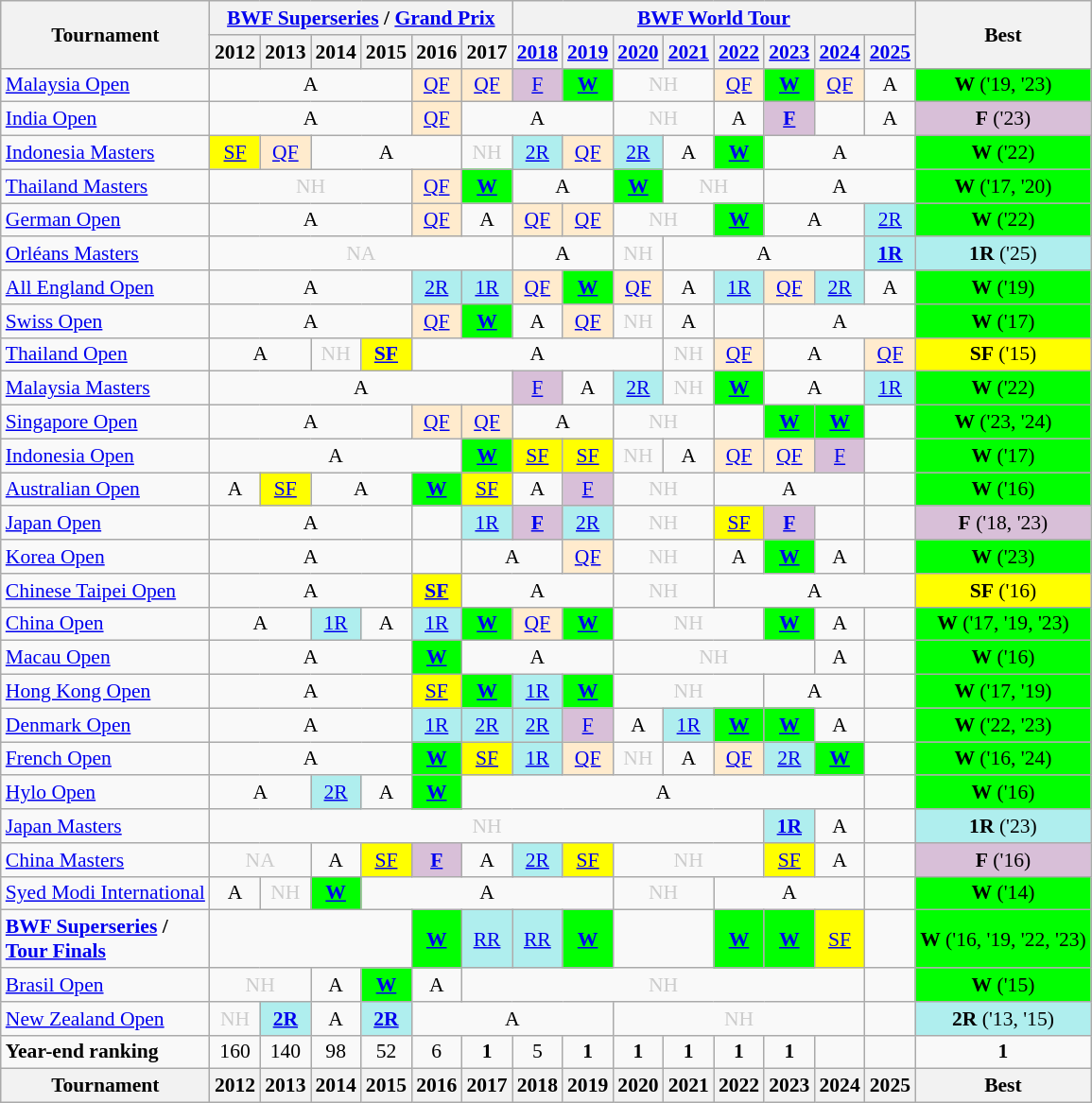<table class="wikitable" style="font-size: 90%; text-align:center">
<tr>
<th rowspan="2">Tournament</th>
<th colspan="6"><a href='#'>BWF Superseries</a> / <a href='#'>Grand Prix</a></th>
<th colspan="8"><a href='#'>BWF World Tour</a></th>
<th rowspan="2">Best</th>
</tr>
<tr>
<th>2012</th>
<th>2013</th>
<th>2014</th>
<th>2015</th>
<th>2016</th>
<th>2017</th>
<th><a href='#'>2018</a></th>
<th><a href='#'>2019</a></th>
<th><a href='#'>2020</a></th>
<th><a href='#'>2021</a></th>
<th><a href='#'>2022</a></th>
<th><a href='#'>2023</a></th>
<th><a href='#'>2024</a></th>
<th><a href='#'>2025</a></th>
</tr>
<tr>
<td align=left><a href='#'>Malaysia Open</a></td>
<td colspan="4">A</td>
<td bgcolor=FFEBCD><a href='#'>QF</a></td>
<td bgcolor=FFEBCD><a href='#'>QF</a></td>
<td bgcolor=D8BFD8><a href='#'>F</a></td>
<td bgcolor=00FF00><a href='#'><strong>W</strong></a></td>
<td colspan="2" style=color:#ccc>NH</td>
<td bgcolor=FFEBCD><a href='#'>QF</a></td>
<td bgcolor=00FF00><strong><a href='#'>W</a></strong></td>
<td bgcolor=FFEBCD><a href='#'>QF</a></td>
<td>A</td>
<td bgcolor=00FF00><strong>W</strong> ('19, '23)</td>
</tr>
<tr>
<td align=left><a href='#'>India Open</a></td>
<td colspan="4">A</td>
<td bgcolor=FFEBCD><a href='#'>QF</a></td>
<td colspan="3">A</td>
<td colspan="2" style=color:#ccc>NH</td>
<td>A</td>
<td bgcolor=D8BFD8><strong><a href='#'>F</a></strong></td>
<td><a href='#'></a></td>
<td>A</td>
<td bgcolor=D8BFD8><strong>F</strong> ('23)</td>
</tr>
<tr>
<td align=left><a href='#'>Indonesia Masters</a></td>
<td bgcolor=FFFF00><a href='#'>SF</a></td>
<td bgcolor=FFEBCD><a href='#'>QF</a></td>
<td colspan="3">A</td>
<td style=color:#ccc>NH</td>
<td bgcolor=AFEEEE><a href='#'>2R</a></td>
<td bgcolor=FFEBCD><a href='#'>QF</a></td>
<td bgcolor=AFEEEE><a href='#'>2R</a></td>
<td>A</td>
<td bgcolor=00FF00><strong><a href='#'>W</a></strong></td>
<td colspan="3">A</td>
<td bgcolor=00FF00><strong>W</strong> ('22)</td>
</tr>
<tr>
<td align=left><a href='#'>Thailand Masters</a></td>
<td colspan="4" style=color:#ccc>NH</td>
<td bgcolor=FFEBCD><a href='#'>QF</a></td>
<td bgcolor=00FF00><a href='#'><strong>W</strong></a></td>
<td colspan="2">A</td>
<td bgcolor=00FF00><a href='#'><strong>W</strong></a></td>
<td colspan="2" style=color:#ccc>NH</td>
<td colspan="3">A</td>
<td bgcolor=00FF00><strong>W</strong> ('17, '20)</td>
</tr>
<tr>
<td align=left><a href='#'>German Open</a></td>
<td colspan="4">A</td>
<td bgcolor=FFEBCD><a href='#'>QF</a></td>
<td>A</td>
<td bgcolor=FFEBCD><a href='#'>QF</a></td>
<td bgcolor=FFEBCD><a href='#'>QF</a></td>
<td colspan="2" style=color:#ccc>NH</td>
<td bgcolor=00FF00><strong><a href='#'>W</a></strong></td>
<td colspan="2">A</td>
<td bgcolor=AFEEEE><a href='#'>2R</a></td>
<td bgcolor=00FF00><strong>W</strong> ('22)</td>
</tr>
<tr>
<td align=left><a href='#'>Orléans Masters</a></td>
<td colspan="6" style=color:#ccc>NA</td>
<td colspan="2">A</td>
<td style=color:#ccc>NH</td>
<td colspan="4">A</td>
<td bgcolor=AFEEEE><a href='#'><strong>1R</strong></a></td>
<td bgcolor=AFEEEE><strong>1R</strong> ('25)</td>
</tr>
<tr>
<td align=left><a href='#'>All England Open</a></td>
<td colspan="4">A</td>
<td bgcolor=AFEEEE><a href='#'>2R</a></td>
<td bgcolor=AFEEEE><a href='#'>1R</a></td>
<td bgcolor=FFEBCD><a href='#'>QF</a></td>
<td bgcolor=00FF00><a href='#'><strong>W</strong></a></td>
<td bgcolor=FFEBCD><a href='#'>QF</a></td>
<td>A</td>
<td bgcolor=AFEEEE><a href='#'>1R</a></td>
<td bgcolor=FFEBCD><a href='#'>QF</a></td>
<td bgcolor=AFEEEE><a href='#'>2R</a></td>
<td>A</td>
<td bgcolor=00FF00><strong>W</strong> ('19)</td>
</tr>
<tr>
<td align=left><a href='#'>Swiss Open</a></td>
<td colspan="4">A</td>
<td bgcolor=FFEBCD><a href='#'>QF</a></td>
<td bgcolor=00FF00><a href='#'><strong>W</strong></a></td>
<td>A</td>
<td bgcolor=FFEBCD><a href='#'>QF</a></td>
<td style=color:#ccc>NH</td>
<td>A</td>
<td><a href='#'></a></td>
<td colspan="3">A</td>
<td bgcolor=00FF00><strong>W</strong> ('17)</td>
</tr>
<tr>
<td align=left><a href='#'>Thailand Open</a></td>
<td colspan="2">A</td>
<td style=color:#ccc>NH</td>
<td bgcolor=FFFF00><a href='#'><strong>SF</strong></a></td>
<td colspan="5">A</td>
<td style=color:#ccc>NH</td>
<td bgcolor=FFEBCD><a href='#'>QF</a></td>
<td colspan="2">A</td>
<td bgcolor=FFEBCD><a href='#'>QF</a></td>
<td bgcolor=FFFF00><strong>SF</strong> ('15)</td>
</tr>
<tr>
<td align=left><a href='#'>Malaysia Masters</a></td>
<td colspan="6">A</td>
<td bgcolor=D8BFD8><a href='#'>F</a></td>
<td>A</td>
<td bgcolor=AFEEEE><a href='#'>2R</a></td>
<td style=color:#ccc>NH</td>
<td bgcolor=00FF00><a href='#'><strong>W</strong></a></td>
<td colspan="2">A</td>
<td bgcolor=AFEEEE><a href='#'>1R</a></td>
<td bgcolor=00FF00><strong>W</strong> ('22)</td>
</tr>
<tr>
<td align=left><a href='#'>Singapore Open</a></td>
<td colspan="4">A</td>
<td bgcolor=FFEBCD><a href='#'>QF</a></td>
<td bgcolor=FFEBCD><a href='#'>QF</a></td>
<td colspan="2">A</td>
<td colspan="2" style=color:#ccc>NH</td>
<td><a href='#'></a></td>
<td bgcolor=00FF00><strong><a href='#'>W</a></strong></td>
<td bgcolor=00FF00><strong><a href='#'>W</a></strong></td>
<td></td>
<td bgcolor=00FF00><strong>W</strong> ('23, '24)</td>
</tr>
<tr>
<td align=left><a href='#'>Indonesia Open</a></td>
<td colspan="5">A</td>
<td bgcolor=00FF00><a href='#'><strong>W</strong></a></td>
<td bgcolor=FFFF00><a href='#'>SF</a></td>
<td bgcolor=FFFF00><a href='#'>SF</a></td>
<td style=color:#ccc>NH</td>
<td>A</td>
<td bgcolor=FFEBCD><a href='#'>QF</a></td>
<td bgcolor=FFEBCD><a href='#'>QF</a></td>
<td bgcolor=D8BFD8><a href='#'>F</a></td>
<td></td>
<td bgcolor=00FF00><strong>W</strong> ('17)</td>
</tr>
<tr>
<td align=left><a href='#'>Australian Open</a></td>
<td>A</td>
<td bgcolor=FFFF00><a href='#'>SF</a></td>
<td colspan="2">A</td>
<td bgcolor=00FF00><a href='#'><strong>W</strong></a></td>
<td bgcolor=FFFF00><a href='#'>SF</a></td>
<td>A</td>
<td bgcolor=D8BFD8><a href='#'>F</a></td>
<td colspan="2" style=color:#ccc>NH</td>
<td colspan="3">A</td>
<td></td>
<td bgcolor=00FF00><strong>W</strong> ('16)</td>
</tr>
<tr>
<td align=left><a href='#'>Japan Open</a></td>
<td colspan="4">A</td>
<td><a href='#'></a></td>
<td bgcolor=AFEEEE><a href='#'>1R</a></td>
<td bgcolor=D8BFD8><strong><a href='#'>F</a></strong></td>
<td bgcolor=AFEEEE><a href='#'>2R</a></td>
<td colspan="2" style=color:#ccc>NH</td>
<td bgcolor=FFFF00><a href='#'>SF</a></td>
<td bgcolor=D8BFD8><a href='#'><strong>F</strong></a></td>
<td><a href='#'></a></td>
<td></td>
<td bgcolor=D8BFD8><strong>F</strong> ('18, '23)</td>
</tr>
<tr>
<td align=left><a href='#'>Korea Open</a></td>
<td colspan="4">A</td>
<td><a href='#'></a></td>
<td colspan="2">A</td>
<td bgcolor=FFEBCD><a href='#'>QF</a></td>
<td colspan="2" style=color:#ccc>NH</td>
<td>A</td>
<td bgcolor=00FF00><strong><a href='#'>W</a></strong></td>
<td>A</td>
<td></td>
<td bgcolor=00FF00><strong>W</strong> ('23)</td>
</tr>
<tr>
<td align=left><a href='#'>Chinese Taipei Open</a></td>
<td colspan="4">A</td>
<td bgcolor=FFFF00><strong><a href='#'>SF</a></strong></td>
<td colspan="3">A</td>
<td colspan="2" style=color:#ccc>NH</td>
<td colspan="4">A</td>
<td bgcolor=FFFF00><strong>SF</strong> ('16)</td>
</tr>
<tr>
<td align=left><a href='#'>China Open</a></td>
<td colspan="2">A</td>
<td bgcolor=AFEEEE><a href='#'>1R</a></td>
<td>A</td>
<td bgcolor=AFEEEE><a href='#'>1R</a></td>
<td bgcolor=00FF00><a href='#'><strong>W</strong></a></td>
<td bgcolor=FFEBCD><a href='#'>QF</a></td>
<td bgcolor=00FF00><a href='#'><strong>W</strong></a></td>
<td colspan="3" style=color:#ccc>NH</td>
<td bgcolor=00FF00><a href='#'><strong>W</strong></a></td>
<td>A</td>
<td></td>
<td bgcolor=00FF00><strong>W</strong> ('17, '19, '23)</td>
</tr>
<tr>
<td align=left><a href='#'>Macau Open</a></td>
<td colspan="4">A</td>
<td bgcolor=00FF00><a href='#'><strong>W</strong></a></td>
<td colspan="3">A</td>
<td colspan="4" style=color:#ccc>NH</td>
<td>A</td>
<td></td>
<td bgcolor=00FF00><strong>W</strong> ('16)</td>
</tr>
<tr>
<td align=left><a href='#'>Hong Kong Open</a></td>
<td colspan="4">A</td>
<td bgcolor=FFFF00><a href='#'>SF</a></td>
<td bgcolor=00FF00><a href='#'><strong>W</strong></a></td>
<td bgcolor=AFEEEE><a href='#'>1R</a></td>
<td bgcolor=00FF00><a href='#'><strong>W</strong></a></td>
<td colspan="3" style=color:#ccc>NH</td>
<td colspan="2">A</td>
<td></td>
<td bgcolor=00FF00><strong>W</strong> ('17, '19)</td>
</tr>
<tr>
<td align=left><a href='#'>Denmark Open</a></td>
<td colspan="4">A</td>
<td bgcolor=AFEEEE><a href='#'>1R</a></td>
<td bgcolor=AFEEEE><a href='#'>2R</a></td>
<td bgcolor=AFEEEE><a href='#'>2R</a></td>
<td bgcolor=D8BFD8><a href='#'>F</a></td>
<td>A</td>
<td bgcolor=AFEEEE><a href='#'>1R</a></td>
<td bgcolor=00FF00><strong><a href='#'>W</a></strong></td>
<td bgcolor=00FF00><strong><a href='#'>W</a></strong></td>
<td>A</td>
<td></td>
<td bgcolor=00FF00><strong>W</strong> ('22, '23)</td>
</tr>
<tr>
<td align=left><a href='#'>French Open</a></td>
<td colspan="4">A</td>
<td bgcolor=00FF00><a href='#'><strong>W</strong></a></td>
<td bgcolor=FFFF00><a href='#'>SF</a></td>
<td bgcolor=AFEEEE><a href='#'>1R</a></td>
<td bgcolor=FFEBCD><a href='#'>QF</a></td>
<td style=color:#ccc>NH</td>
<td>A</td>
<td bgcolor=FFEBCD><a href='#'>QF</a></td>
<td bgcolor=AFEEEE><a href='#'>2R</a></td>
<td bgcolor=00FF00><a href='#'><strong>W</strong></a></td>
<td></td>
<td bgcolor=00FF00><strong>W</strong> ('16, '24)</td>
</tr>
<tr>
<td align=left><a href='#'>Hylo Open</a></td>
<td colspan="2">A</td>
<td bgcolor=AFEEEE><a href='#'>2R</a></td>
<td>A</td>
<td bgcolor=00FF00><a href='#'><strong>W</strong></a></td>
<td colspan="8">A</td>
<td></td>
<td bgcolor=00FF00><strong>W</strong> ('16)</td>
</tr>
<tr>
<td align=left><a href='#'>Japan Masters</a></td>
<td colspan="11" style=color:#ccc>NH</td>
<td bgcolor=AFEEEE><a href='#'><strong>1R</strong></a></td>
<td>A</td>
<td></td>
<td bgcolor=AFEEEE><strong>1R</strong> ('23)</td>
</tr>
<tr>
<td align=left><a href='#'>China Masters</a></td>
<td colspan="2" style=color:#ccc>NA</td>
<td>A</td>
<td bgcolor=FFFF00><a href='#'>SF</a></td>
<td bgcolor=D8BFD8><a href='#'><strong>F</strong></a></td>
<td>A</td>
<td bgcolor=AFEEEE><a href='#'>2R</a></td>
<td bgcolor=FFFF00><a href='#'>SF</a></td>
<td colspan="3" style=color:#ccc>NH</td>
<td bgcolor=FFFF00><a href='#'>SF</a></td>
<td>A</td>
<td></td>
<td bgcolor=D8BFD8><strong>F</strong> ('16)</td>
</tr>
<tr>
<td align=left><a href='#'>Syed Modi International</a></td>
<td>A</td>
<td style=color:#ccc>NH</td>
<td bgcolor=00FF00><a href='#'><strong>W</strong></a></td>
<td colspan="5">A</td>
<td colspan="2" style=color:#ccc>NH</td>
<td colspan="3">A</td>
<td></td>
<td bgcolor=00FF00><strong>W</strong> ('14)</td>
</tr>
<tr>
<td align=left><strong><a href='#'>BWF Superseries</a> /<br><a href='#'>Tour Finals</a></strong></td>
<td colspan="4"></td>
<td bgcolor=00FF00><a href='#'><strong>W</strong></a></td>
<td bgcolor=AFEEEE><a href='#'>RR</a></td>
<td bgcolor=AFEEEE><a href='#'>RR</a></td>
<td bgcolor=00FF00><a href='#'><strong>W</strong></a></td>
<td colspan="2"></td>
<td bgcolor=00FF00><strong><a href='#'>W</a></strong></td>
<td bgcolor=00FF00><strong><a href='#'>W</a></strong></td>
<td bgcolor=FFFF00><a href='#'>SF</a></td>
<td></td>
<td bgcolor=00FF00><strong>W</strong> ('16, '19, '22, '23)</td>
</tr>
<tr>
<td align=left><a href='#'>Brasil Open</a></td>
<td colspan="2" style=color:#ccc>NH</td>
<td>A</td>
<td bgcolor=00FF00><a href='#'><strong>W</strong></a></td>
<td>A</td>
<td colspan="8" style=color:#ccc>NH</td>
<td></td>
<td bgcolor=00FF00><strong>W</strong> ('15)</td>
</tr>
<tr>
<td align=left><a href='#'>New Zealand Open</a></td>
<td style=color:#ccc>NH</td>
<td bgcolor=AFEEEE><strong><a href='#'>2R</a></strong></td>
<td>A</td>
<td bgcolor=AFEEEE><strong><a href='#'>2R</a></strong></td>
<td colspan="4">A</td>
<td colspan="5" style=color:#ccc>NH</td>
<td></td>
<td bgcolor=AFEEEE><strong>2R</strong> ('13, '15)</td>
</tr>
<tr>
<td align=left><strong>Year-end ranking</strong></td>
<td>160</td>
<td>140</td>
<td>98</td>
<td>52</td>
<td>6</td>
<td><strong>1</strong></td>
<td>5</td>
<td><strong>1</strong></td>
<td><strong>1</strong></td>
<td><strong>1</strong></td>
<td><strong>1</strong></td>
<td><strong>1</strong></td>
<td></td>
<td></td>
<td><strong>1</strong></td>
</tr>
<tr>
<th>Tournament</th>
<th>2012</th>
<th>2013</th>
<th>2014</th>
<th>2015</th>
<th>2016</th>
<th>2017</th>
<th>2018</th>
<th>2019</th>
<th>2020</th>
<th>2021</th>
<th>2022</th>
<th>2023</th>
<th>2024</th>
<th>2025</th>
<th>Best</th>
</tr>
</table>
